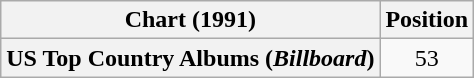<table class="wikitable plainrowheaders" style="text-align:center">
<tr>
<th scope="col">Chart (1991)</th>
<th scope="col">Position</th>
</tr>
<tr>
<th scope="row">US Top Country Albums (<em>Billboard</em>)</th>
<td>53</td>
</tr>
</table>
